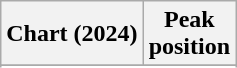<table class="wikitable sortable plainrowheaders" style="text-align:center">
<tr>
<th scope="col">Chart (2024)</th>
<th scope="col">Peak<br>position</th>
</tr>
<tr>
</tr>
<tr>
</tr>
<tr>
</tr>
<tr>
</tr>
</table>
